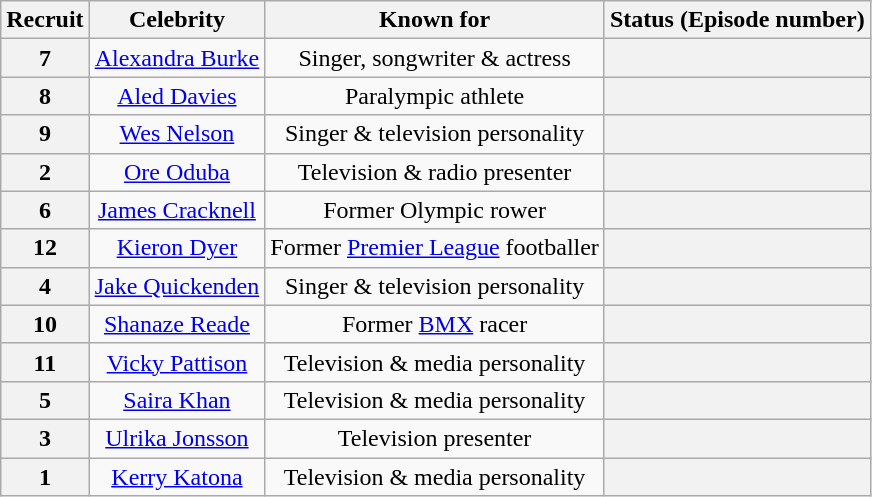<table class="wikitable sortable" style="text-align:center">
<tr>
<th>Recruit</th>
<th>Celebrity</th>
<th>Known for</th>
<th>Status (Episode number)</th>
</tr>
<tr>
<th>7</th>
<td><a href='#'>Alexandra Burke</a></td>
<td>Singer, songwriter & actress</td>
<th></th>
</tr>
<tr>
<th>8</th>
<td><a href='#'>Aled Davies</a></td>
<td>Paralympic athlete</td>
<th></th>
</tr>
<tr>
<th>9</th>
<td><a href='#'>Wes Nelson</a></td>
<td>Singer & television personality</td>
<th></th>
</tr>
<tr>
<th>2</th>
<td><a href='#'>Ore Oduba</a></td>
<td>Television & radio presenter</td>
<th></th>
</tr>
<tr>
<th>6</th>
<td><a href='#'>James Cracknell</a></td>
<td>Former Olympic rower</td>
<th></th>
</tr>
<tr>
<th>12</th>
<td><a href='#'>Kieron Dyer</a></td>
<td>Former <a href='#'>Premier League</a> footballer</td>
<th></th>
</tr>
<tr>
<th>4</th>
<td><a href='#'>Jake Quickenden</a></td>
<td>Singer & television personality</td>
<th></th>
</tr>
<tr>
<th>10</th>
<td><a href='#'>Shanaze Reade</a></td>
<td>Former <a href='#'>BMX</a> racer</td>
<th></th>
</tr>
<tr>
<th>11</th>
<td><a href='#'>Vicky Pattison</a></td>
<td>Television & media personality</td>
<th></th>
</tr>
<tr>
<th>5</th>
<td><a href='#'>Saira Khan</a></td>
<td>Television & media personality</td>
<th></th>
</tr>
<tr>
<th>3</th>
<td><a href='#'>Ulrika Jonsson</a></td>
<td>Television presenter</td>
<th></th>
</tr>
<tr>
<th>1</th>
<td><a href='#'>Kerry Katona</a></td>
<td>Television & media personality</td>
<th></th>
</tr>
</table>
